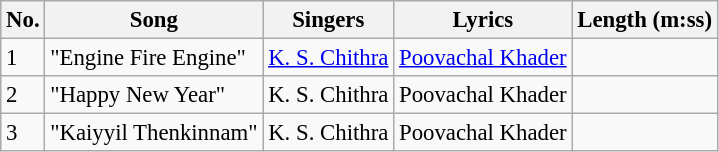<table class="wikitable" style="font-size:95%;">
<tr>
<th>No.</th>
<th>Song</th>
<th>Singers</th>
<th>Lyrics</th>
<th>Length (m:ss)</th>
</tr>
<tr>
<td>1</td>
<td>"Engine Fire Engine"</td>
<td><a href='#'>K. S. Chithra</a></td>
<td><a href='#'>Poovachal Khader</a></td>
<td></td>
</tr>
<tr>
<td>2</td>
<td>"Happy New Year"</td>
<td>K. S. Chithra</td>
<td>Poovachal Khader</td>
<td></td>
</tr>
<tr>
<td>3</td>
<td>"Kaiyyil Thenkinnam"</td>
<td>K. S. Chithra</td>
<td>Poovachal Khader</td>
<td></td>
</tr>
</table>
